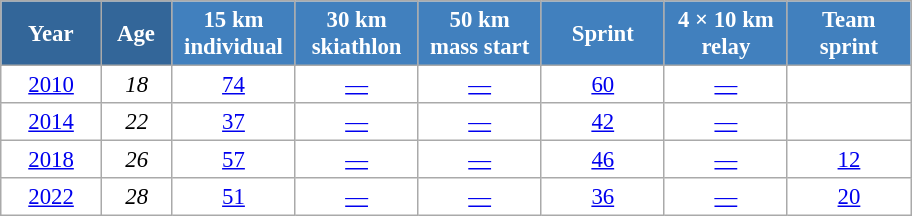<table class="wikitable" style="font-size:95%; text-align:center; border:grey solid 1px; border-collapse:collapse; background:#ffffff;">
<tr>
<th style="background-color:#369; color:white; width:60px;"> Year </th>
<th style="background-color:#369; color:white; width:40px;"> Age </th>
<th style="background-color:#4180be; color:white; width:75px;"> 15 km <br> individual </th>
<th style="background-color:#4180be; color:white; width:75px;"> 30 km <br> skiathlon </th>
<th style="background-color:#4180be; color:white; width:75px;"> 50 km <br> mass start </th>
<th style="background-color:#4180be; color:white; width:75px;"> Sprint </th>
<th style="background-color:#4180be; color:white; width:75px;"> 4 × 10 km <br> relay </th>
<th style="background-color:#4180be; color:white; width:75px;"> Team <br> sprint </th>
</tr>
<tr>
<td><a href='#'>2010</a></td>
<td><em>18</em></td>
<td><a href='#'>74</a></td>
<td><a href='#'>—</a></td>
<td><a href='#'>—</a></td>
<td><a href='#'>60</a></td>
<td><a href='#'>—</a></td>
<td><a href='#'></a></td>
</tr>
<tr>
<td><a href='#'>2014</a></td>
<td><em>22</em></td>
<td><a href='#'>37</a></td>
<td><a href='#'>—</a></td>
<td><a href='#'>—</a></td>
<td><a href='#'>42</a></td>
<td><a href='#'>—</a></td>
<td><a href='#'></a></td>
</tr>
<tr>
<td><a href='#'>2018</a></td>
<td><em>26</em></td>
<td><a href='#'>57</a></td>
<td><a href='#'>—</a></td>
<td><a href='#'>—</a></td>
<td><a href='#'>46</a></td>
<td><a href='#'>—</a></td>
<td><a href='#'>12</a></td>
</tr>
<tr>
<td><a href='#'>2022</a></td>
<td><em>28</em></td>
<td><a href='#'>51</a></td>
<td><a href='#'>—</a></td>
<td><a href='#'>—</a></td>
<td><a href='#'>36</a></td>
<td><a href='#'>—</a></td>
<td><a href='#'>20</a></td>
</tr>
</table>
